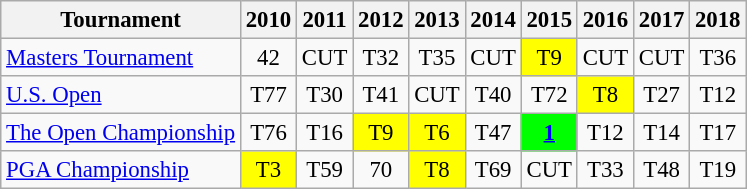<table class="wikitable" style="font-size:95%;text-align:center;">
<tr>
<th>Tournament</th>
<th>2010</th>
<th>2011</th>
<th>2012</th>
<th>2013</th>
<th>2014</th>
<th>2015</th>
<th>2016</th>
<th>2017</th>
<th>2018</th>
</tr>
<tr>
<td align=left><a href='#'>Masters Tournament</a></td>
<td>42</td>
<td>CUT</td>
<td>T32</td>
<td>T35</td>
<td>CUT</td>
<td style="background:yellow;">T9</td>
<td>CUT</td>
<td>CUT</td>
<td>T36</td>
</tr>
<tr>
<td align=left><a href='#'>U.S. Open</a></td>
<td>T77</td>
<td>T30</td>
<td>T41</td>
<td>CUT</td>
<td>T40</td>
<td>T72</td>
<td style="background:yellow;">T8</td>
<td>T27</td>
<td>T12</td>
</tr>
<tr>
<td align=left><a href='#'>The Open Championship</a></td>
<td>T76</td>
<td>T16</td>
<td style="background:yellow;">T9</td>
<td style="background:yellow;">T6</td>
<td>T47</td>
<td style="background:lime;"><strong><a href='#'>1</a></strong></td>
<td>T12</td>
<td>T14</td>
<td>T17</td>
</tr>
<tr>
<td align=left><a href='#'>PGA Championship</a></td>
<td style="background:yellow;">T3</td>
<td>T59</td>
<td>70</td>
<td style="background:yellow;">T8</td>
<td>T69</td>
<td>CUT</td>
<td>T33</td>
<td>T48</td>
<td>T19</td>
</tr>
</table>
